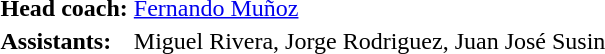<table>
<tr>
<td><strong>Head coach:</strong></td>
<td><a href='#'>Fernando Muñoz</a></td>
</tr>
<tr>
<td><strong>Assistants:</strong></td>
<td>Miguel Rivera, Jorge Rodriguez, Juan José Susin</td>
</tr>
</table>
